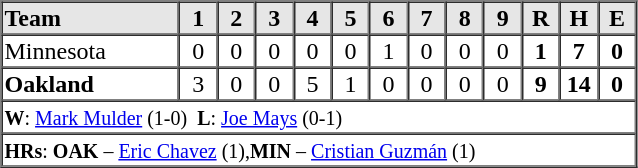<table border=1 cellspacing=0 width=425 style="margin-left:3em;">
<tr style="text-align:center; background-color:#e6e6e6;">
<th align=left width=28%>Team</th>
<th width=6%>1</th>
<th width=6%>2</th>
<th width=6%>3</th>
<th width=6%>4</th>
<th width=6%>5</th>
<th width=6%>6</th>
<th width=6%>7</th>
<th width=6%>8</th>
<th width=6%>9</th>
<th width=6%>R</th>
<th width=6%>H</th>
<th width=6%>E</th>
</tr>
<tr style="text-align:center;">
<td align=left>Minnesota</td>
<td>0</td>
<td>0</td>
<td>0</td>
<td>0</td>
<td>0</td>
<td>1</td>
<td>0</td>
<td>0</td>
<td>0</td>
<td><strong>1</strong></td>
<td><strong>7</strong></td>
<td><strong>0</strong></td>
</tr>
<tr style="text-align:center;">
<td align=left><strong>Oakland</strong></td>
<td>3</td>
<td>0</td>
<td>0</td>
<td>5</td>
<td>1</td>
<td>0</td>
<td>0</td>
<td>0</td>
<td>0</td>
<td><strong>9</strong></td>
<td><strong>14</strong></td>
<td><strong>0</strong></td>
</tr>
<tr style="text-align:left;">
<td colspan=13><small><strong>W</strong>: <a href='#'>Mark Mulder</a> (1-0)  <strong>L</strong>: <a href='#'>Joe Mays</a> (0-1)  </small></td>
</tr>
<tr style="text-align:left;">
<td colspan=13><small><strong>HRs</strong>: <strong>OAK</strong> – <a href='#'>Eric Chavez</a> (1),<strong>MIN</strong> – <a href='#'>Cristian Guzmán</a> (1) </small></td>
</tr>
</table>
